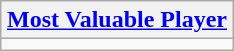<table class=wikitable style="text-align:center; margin:auto">
<tr>
<th><a href='#'>Most Valuable Player</a></th>
</tr>
<tr>
<td></td>
</tr>
</table>
